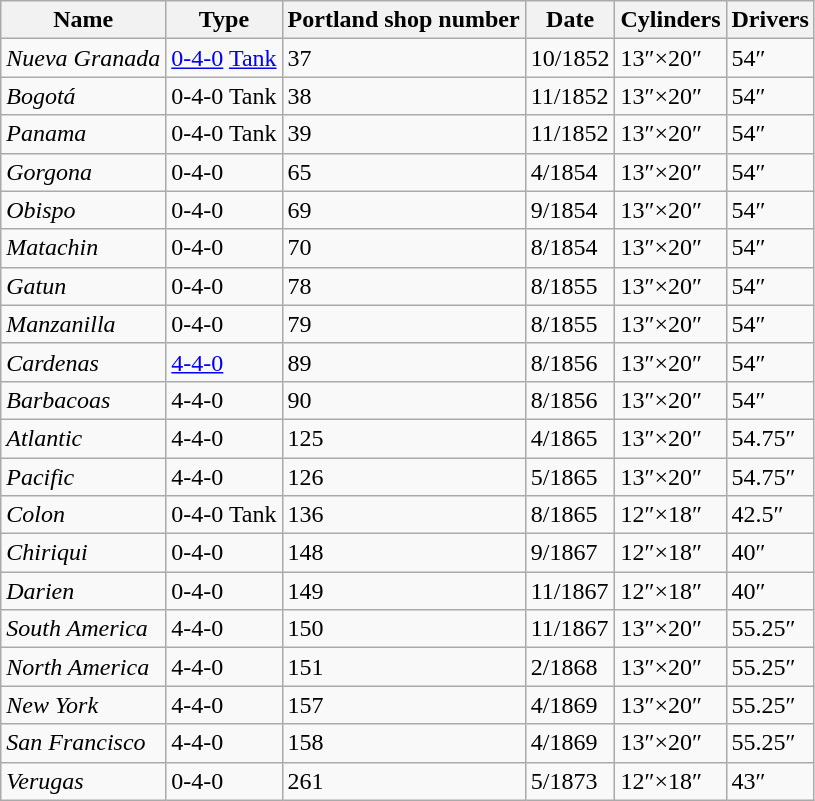<table class="wikitable">
<tr>
<th>Name</th>
<th>Type</th>
<th>Portland shop number</th>
<th>Date</th>
<th>Cylinders</th>
<th>Drivers</th>
</tr>
<tr>
<td><em>Nueva Granada</em></td>
<td><a href='#'>0-4-0</a> <a href='#'>Tank</a></td>
<td>37</td>
<td>10/1852</td>
<td>13″×20″</td>
<td>54″</td>
</tr>
<tr>
<td><em>Bogotá</em></td>
<td>0-4-0 Tank</td>
<td>38</td>
<td>11/1852</td>
<td>13″×20″</td>
<td>54″</td>
</tr>
<tr>
<td><em>Panama</em></td>
<td>0-4-0 Tank</td>
<td>39</td>
<td>11/1852</td>
<td>13″×20″</td>
<td>54″</td>
</tr>
<tr>
<td><em>Gorgona</em></td>
<td>0-4-0</td>
<td>65</td>
<td>4/1854</td>
<td>13″×20″</td>
<td>54″</td>
</tr>
<tr>
<td><em>Obispo</em></td>
<td>0-4-0</td>
<td>69</td>
<td>9/1854</td>
<td>13″×20″</td>
<td>54″</td>
</tr>
<tr>
<td><em>Matachin</em></td>
<td>0-4-0</td>
<td>70</td>
<td>8/1854</td>
<td>13″×20″</td>
<td>54″</td>
</tr>
<tr>
<td><em>Gatun</em></td>
<td>0-4-0</td>
<td>78</td>
<td>8/1855</td>
<td>13″×20″</td>
<td>54″</td>
</tr>
<tr>
<td><em>Manzanilla</em></td>
<td>0-4-0</td>
<td>79</td>
<td>8/1855</td>
<td>13″×20″</td>
<td>54″</td>
</tr>
<tr>
<td><em>Cardenas</em></td>
<td><a href='#'>4-4-0</a></td>
<td>89</td>
<td>8/1856</td>
<td>13″×20″</td>
<td>54″</td>
</tr>
<tr>
<td><em>Barbacoas</em></td>
<td>4-4-0</td>
<td>90</td>
<td>8/1856</td>
<td>13″×20″</td>
<td>54″</td>
</tr>
<tr>
<td><em>Atlantic</em></td>
<td>4-4-0</td>
<td>125</td>
<td>4/1865</td>
<td>13″×20″</td>
<td>54.75″</td>
</tr>
<tr>
<td><em>Pacific</em></td>
<td>4-4-0</td>
<td>126</td>
<td>5/1865</td>
<td>13″×20″</td>
<td>54.75″</td>
</tr>
<tr>
<td><em>Colon</em></td>
<td>0-4-0 Tank</td>
<td>136</td>
<td>8/1865</td>
<td>12″×18″</td>
<td>42.5″</td>
</tr>
<tr>
<td><em>Chiriqui</em></td>
<td>0-4-0</td>
<td>148</td>
<td>9/1867</td>
<td>12″×18″</td>
<td>40″</td>
</tr>
<tr>
<td><em>Darien</em></td>
<td>0-4-0</td>
<td>149</td>
<td>11/1867</td>
<td>12″×18″</td>
<td>40″</td>
</tr>
<tr>
<td><em>South America</em></td>
<td>4-4-0</td>
<td>150</td>
<td>11/1867</td>
<td>13″×20″</td>
<td>55.25″</td>
</tr>
<tr>
<td><em>North America</em></td>
<td>4-4-0</td>
<td>151</td>
<td>2/1868</td>
<td>13″×20″</td>
<td>55.25″</td>
</tr>
<tr>
<td><em>New York</em></td>
<td>4-4-0</td>
<td>157</td>
<td>4/1869</td>
<td>13″×20″</td>
<td>55.25″</td>
</tr>
<tr>
<td><em>San Francisco</em></td>
<td>4-4-0</td>
<td>158</td>
<td>4/1869</td>
<td>13″×20″</td>
<td>55.25″</td>
</tr>
<tr>
<td><em>Verugas</em></td>
<td>0-4-0</td>
<td>261</td>
<td>5/1873</td>
<td>12″×18″</td>
<td>43″</td>
</tr>
</table>
